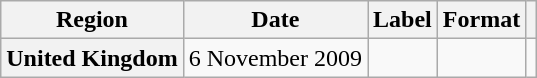<table class="wikitable plainrowheaders">
<tr>
<th scope="col">Region</th>
<th scope="col">Date</th>
<th scope="col">Label</th>
<th scope="col">Format</th>
<th scope="col"></th>
</tr>
<tr>
<th scope="row">United Kingdom</th>
<td>6 November 2009</td>
<td></td>
<td></td>
<td style="text-align:center;"></td>
</tr>
</table>
